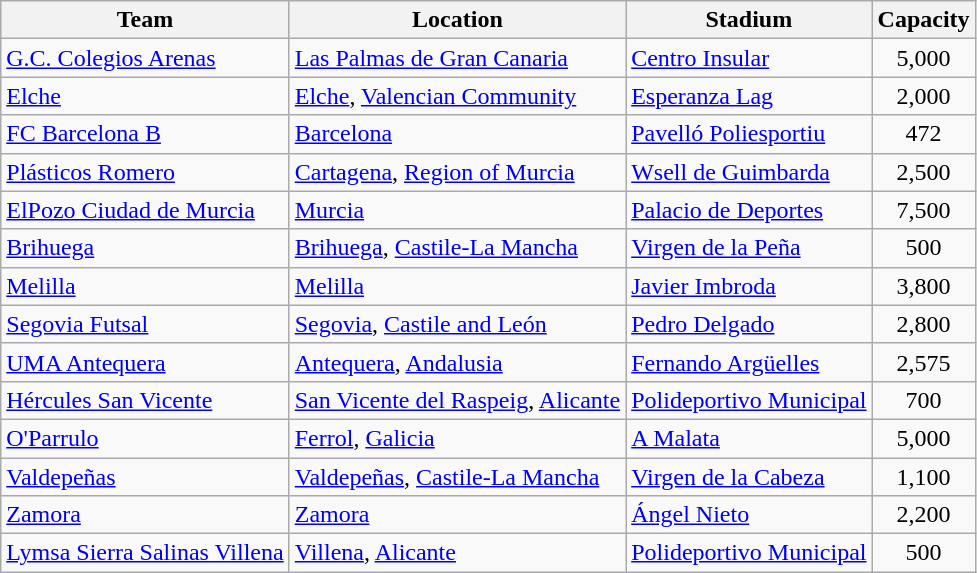<table class="wikitable sortable">
<tr>
<th>Team</th>
<th>Location</th>
<th>Stadium</th>
<th>Capacity</th>
</tr>
<tr>
<td><a href='#'>G.C. Colegios Arenas</a></td>
<td><a href='#'>Las Palmas de Gran Canaria</a></td>
<td><a href='#'>Centro Insular</a></td>
<td align="center">5,000</td>
</tr>
<tr>
<td><a href='#'>Elche</a></td>
<td><a href='#'>Elche</a>, <a href='#'>Valencian Community</a></td>
<td><a href='#'>Esperanza Lag</a></td>
<td align="center">2,000</td>
</tr>
<tr>
<td><a href='#'>FC Barcelona B</a></td>
<td><a href='#'>Barcelona</a></td>
<td><a href='#'>Pavelló Poliesportiu</a></td>
<td align="center">472</td>
</tr>
<tr>
<td><a href='#'>Plásticos Romero</a></td>
<td><a href='#'>Cartagena</a>, <a href='#'>Region of Murcia</a></td>
<td><a href='#'>Wsell de Guimbarda</a></td>
<td align="center">2,500</td>
</tr>
<tr>
<td><a href='#'>ElPozo Ciudad de Murcia</a></td>
<td><a href='#'>Murcia</a></td>
<td><a href='#'>Palacio de Deportes</a></td>
<td align="center">7,500</td>
</tr>
<tr>
<td><a href='#'>Brihuega</a></td>
<td><a href='#'>Brihuega</a>, <a href='#'>Castile-La Mancha</a></td>
<td><a href='#'>Virgen de la Peña</a></td>
<td align="center">500</td>
</tr>
<tr>
<td><a href='#'>Melilla</a></td>
<td><a href='#'>Melilla</a></td>
<td><a href='#'>Javier Imbroda</a></td>
<td align="center">3,800</td>
</tr>
<tr>
<td><a href='#'>Segovia Futsal</a></td>
<td><a href='#'>Segovia</a>, <a href='#'>Castile and León</a></td>
<td><a href='#'>Pedro Delgado</a></td>
<td align="center">2,800</td>
</tr>
<tr>
<td><a href='#'>UMA Antequera</a></td>
<td><a href='#'>Antequera</a>, <a href='#'>Andalusia</a></td>
<td><a href='#'>Fernando Argüelles</a></td>
<td align="center">2,575</td>
</tr>
<tr>
<td><a href='#'>Hércules San Vicente</a></td>
<td><a href='#'>San Vicente del Raspeig</a>, <a href='#'>Alicante</a></td>
<td><a href='#'>Polideportivo Municipal</a></td>
<td align="center">700</td>
</tr>
<tr>
<td><a href='#'>O'Parrulo</a></td>
<td><a href='#'>Ferrol</a>, <a href='#'>Galicia</a></td>
<td><a href='#'>A Malata</a></td>
<td align="center">5,000</td>
</tr>
<tr>
<td><a href='#'>Valdepeñas</a></td>
<td><a href='#'>Valdepeñas</a>, <a href='#'>Castile-La Mancha</a></td>
<td><a href='#'>Virgen de la Cabeza</a></td>
<td align="center">1,100</td>
</tr>
<tr>
<td><a href='#'>Zamora</a></td>
<td><a href='#'>Zamora</a></td>
<td><a href='#'>Ángel Nieto</a></td>
<td align="center">2,200</td>
</tr>
<tr>
<td><a href='#'>Lymsa Sierra Salinas Villena</a></td>
<td><a href='#'>Villena</a>, <a href='#'>Alicante</a></td>
<td><a href='#'>Polideportivo Municipal</a></td>
<td align="center">500</td>
</tr>
</table>
